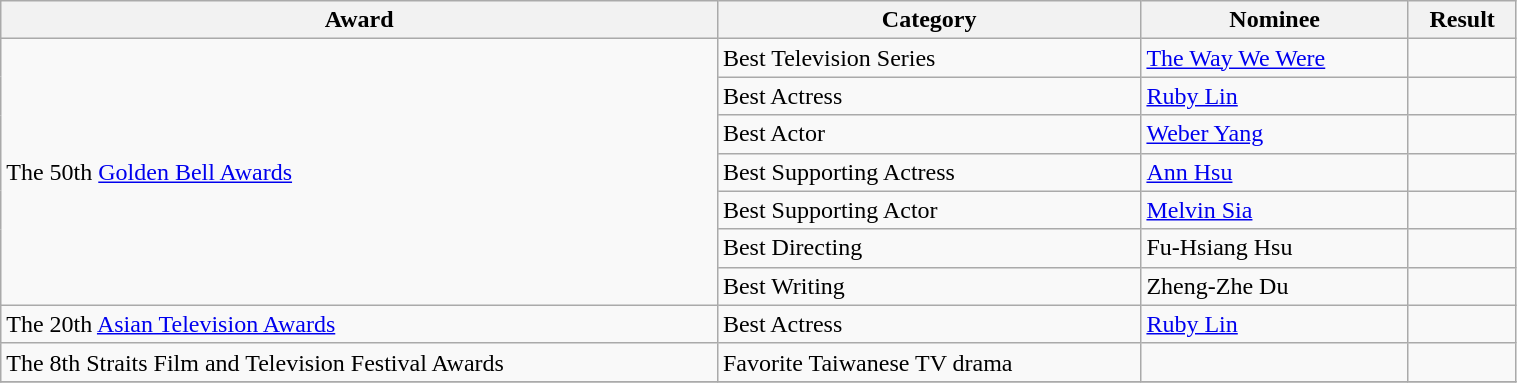<table class="wikitable" width="80%">
<tr>
<th>Award</th>
<th>Category</th>
<th>Nominee</th>
<th>Result</th>
</tr>
<tr>
<td rowspan=7>The 50th <a href='#'>Golden Bell Awards</a></td>
<td>Best Television Series</td>
<td><a href='#'>The Way We Were</a></td>
<td></td>
</tr>
<tr>
<td>Best Actress</td>
<td><a href='#'>Ruby Lin</a></td>
<td></td>
</tr>
<tr>
<td>Best Actor</td>
<td><a href='#'>Weber Yang</a></td>
<td></td>
</tr>
<tr>
<td>Best Supporting Actress</td>
<td><a href='#'>Ann Hsu</a></td>
<td></td>
</tr>
<tr>
<td>Best Supporting Actor</td>
<td><a href='#'>Melvin Sia</a></td>
<td></td>
</tr>
<tr>
<td>Best Directing</td>
<td>Fu-Hsiang Hsu</td>
<td></td>
</tr>
<tr>
<td>Best Writing</td>
<td>Zheng-Zhe Du</td>
<td></td>
</tr>
<tr>
<td>The 20th <a href='#'>Asian Television Awards</a></td>
<td>Best Actress</td>
<td><a href='#'>Ruby Lin</a></td>
<td></td>
</tr>
<tr>
<td>The 8th Straits Film and Television Festival Awards</td>
<td>Favorite Taiwanese TV drama</td>
<td></td>
<td></td>
</tr>
<tr>
</tr>
</table>
